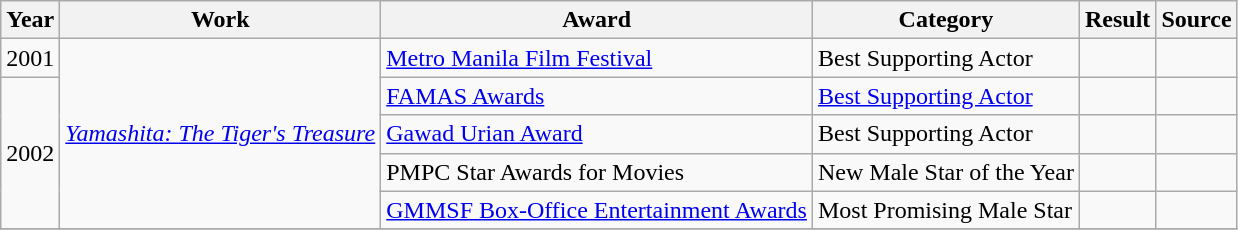<table class="wikitable">
<tr>
<th>Year</th>
<th>Work</th>
<th>Award</th>
<th>Category</th>
<th>Result</th>
<th>Source </th>
</tr>
<tr>
<td>2001</td>
<td rowspan=5><em><a href='#'>Yamashita: The Tiger's Treasure</a></em></td>
<td><a href='#'>Metro Manila Film Festival</a></td>
<td>Best Supporting Actor</td>
<td></td>
<td></td>
</tr>
<tr>
<td rowspan=4>2002</td>
<td><a href='#'>FAMAS Awards</a></td>
<td><a href='#'>Best Supporting Actor</a></td>
<td></td>
<td></td>
</tr>
<tr>
<td><a href='#'>Gawad Urian Award</a></td>
<td>Best Supporting Actor</td>
<td></td>
<td></td>
</tr>
<tr>
<td>PMPC Star Awards for Movies</td>
<td>New Male Star of the Year</td>
<td></td>
<td></td>
</tr>
<tr>
<td><a href='#'>GMMSF Box-Office Entertainment Awards</a></td>
<td>Most Promising Male Star</td>
<td></td>
<td></td>
</tr>
<tr>
</tr>
</table>
